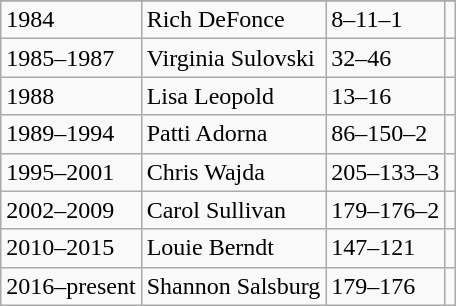<table class="wikitable">
<tr style="text-align:center;">
</tr>
<tr>
<td>1984</td>
<td>Rich DeFonce</td>
<td>8–11–1</td>
<td></td>
</tr>
<tr>
<td>1985–1987</td>
<td>Virginia Sulovski</td>
<td>32–46</td>
<td></td>
</tr>
<tr>
<td>1988</td>
<td>Lisa Leopold</td>
<td>13–16</td>
<td></td>
</tr>
<tr>
<td>1989–1994</td>
<td>Patti Adorna</td>
<td>86–150–2</td>
<td></td>
</tr>
<tr>
<td>1995–2001</td>
<td>Chris Wajda</td>
<td>205–133–3</td>
<td></td>
</tr>
<tr>
<td>2002–2009</td>
<td>Carol Sullivan</td>
<td>179–176–2</td>
<td></td>
</tr>
<tr>
<td>2010–2015</td>
<td>Louie Berndt</td>
<td>147–121</td>
<td></td>
</tr>
<tr>
<td>2016–present</td>
<td>Shannon Salsburg</td>
<td>179–176</td>
<td></td>
</tr>
</table>
